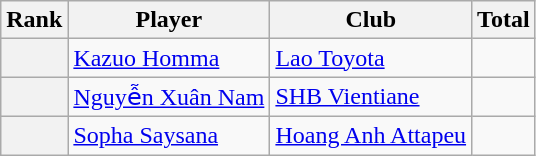<table class="wikitable">
<tr>
<th>Rank</th>
<th>Player</th>
<th>Club</th>
<th>Total</th>
</tr>
<tr>
<th rowspan=1></th>
<td> <a href='#'>Kazuo Homma</a></td>
<td><a href='#'>Lao Toyota</a></td>
<td></td>
</tr>
<tr>
<th rowspan=1></th>
<td> <a href='#'>Nguyễn Xuân Nam</a></td>
<td><a href='#'>SHB Vientiane</a></td>
<td></td>
</tr>
<tr>
<th rowspan=1></th>
<td> <a href='#'>Sopha Saysana</a></td>
<td><a href='#'>Hoang Anh Attapeu</a></td>
<td></td>
</tr>
</table>
